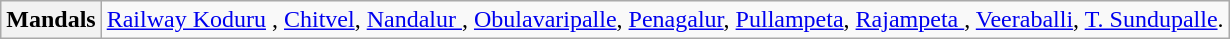<table class="wikitable">
<tr>
<th>Mandals</th>
<td><a href='#'>Railway Koduru</a> , <a href='#'>Chitvel</a>, <a href='#'>Nandalur </a>, <a href='#'>Obulavaripalle</a>, <a href='#'>Penagalur</a>, <a href='#'>Pullampeta</a>, <a href='#'>Rajampeta </a>, <a href='#'>Veeraballi</a>, <a href='#'>T. Sundupalle</a>.</td>
</tr>
</table>
